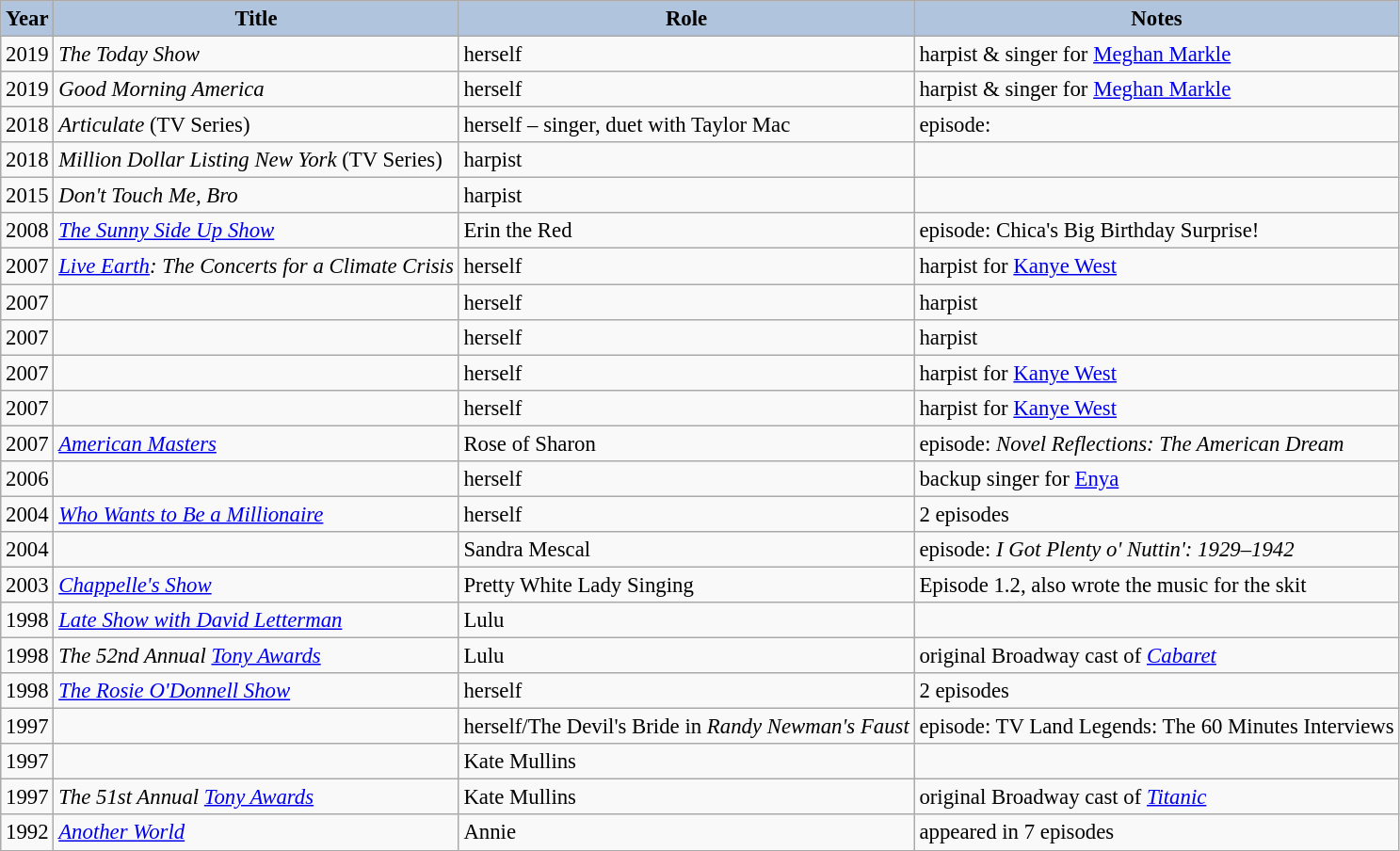<table class="wikitable" style="font-size:95%;">
<tr style="text-align:center;">
<th style="background:#B0C4DE;">Year</th>
<th style="background:#B0C4DE;">Title</th>
<th style="background:#B0C4DE;">Role</th>
<th style="background:#B0C4DE;">Notes</th>
</tr>
<tr>
<td>2019</td>
<td><em>The Today Show</em></td>
<td>herself</td>
<td>harpist & singer for <a href='#'>Meghan Markle</a></td>
</tr>
<tr>
<td>2019</td>
<td><em>Good Morning America</em></td>
<td>herself</td>
<td>harpist & singer for <a href='#'>Meghan Markle</a></td>
</tr>
<tr>
<td>2018</td>
<td><em>Articulate</em> (TV Series)</td>
<td>herself – singer, duet with Taylor Mac</td>
<td>episode: </td>
</tr>
<tr>
<td>2018</td>
<td><em>Million Dollar Listing New York</em> (TV Series)</td>
<td>harpist</td>
</tr>
<tr>
<td>2015</td>
<td><em>Don't Touch Me, Bro</em></td>
<td>harpist</td>
<td></td>
</tr>
<tr>
<td>2008</td>
<td><em><a href='#'>The Sunny Side Up Show</a></em></td>
<td>Erin the Red</td>
<td>episode: Chica's Big Birthday Surprise!</td>
</tr>
<tr>
<td>2007</td>
<td><em><a href='#'>Live Earth</a>: The Concerts for a Climate Crisis</em></td>
<td>herself</td>
<td>harpist for <a href='#'>Kanye West</a></td>
</tr>
<tr>
<td>2007</td>
<td><em></em></td>
<td>herself</td>
<td>harpist</td>
</tr>
<tr>
<td>2007</td>
<td><em></em></td>
<td>herself</td>
<td>harpist</td>
</tr>
<tr>
<td>2007</td>
<td><em></em></td>
<td>herself</td>
<td>harpist for <a href='#'>Kanye West</a></td>
</tr>
<tr>
<td>2007</td>
<td><em></em></td>
<td>herself</td>
<td>harpist for <a href='#'>Kanye West</a></td>
</tr>
<tr>
<td>2007</td>
<td><em><a href='#'>American Masters</a></em></td>
<td>Rose of Sharon</td>
<td>episode: <em>Novel Reflections: The American Dream</em></td>
</tr>
<tr>
<td>2006</td>
<td><em></em></td>
<td>herself</td>
<td>backup singer for <a href='#'>Enya</a></td>
</tr>
<tr>
<td>2004</td>
<td><em><a href='#'>Who Wants to Be a Millionaire</a></em></td>
<td>herself</td>
<td>2 episodes</td>
</tr>
<tr>
<td>2004</td>
<td><em></em></td>
<td>Sandra Mescal</td>
<td>episode: <em>I Got Plenty o' Nuttin': 1929–1942</em></td>
</tr>
<tr>
<td>2003</td>
<td><em><a href='#'>Chappelle's Show</a></em></td>
<td>Pretty White Lady Singing</td>
<td>Episode 1.2, also wrote the music for the skit</td>
</tr>
<tr>
<td>1998</td>
<td><em><a href='#'>Late Show with David Letterman</a></em></td>
<td>Lulu</td>
</tr>
<tr>
<td>1998</td>
<td><em>The 52nd Annual <a href='#'>Tony Awards</a></em></td>
<td>Lulu</td>
<td>original Broadway cast of <a href='#'><em>Cabaret</em></a></td>
</tr>
<tr>
<td>1998</td>
<td><em><a href='#'>The Rosie O'Donnell Show</a></em></td>
<td>herself</td>
<td>2 episodes</td>
</tr>
<tr>
<td>1997</td>
<td><em></em></td>
<td>herself/The Devil's Bride in <em>Randy Newman's Faust</em></td>
<td>episode:  TV Land Legends: The 60 Minutes Interviews</td>
</tr>
<tr>
<td>1997</td>
<td><em></em></td>
<td>Kate Mullins</td>
</tr>
<tr>
<td>1997</td>
<td><em>The 51st Annual <a href='#'>Tony Awards</a></em></td>
<td>Kate Mullins</td>
<td>original Broadway cast of <a href='#'><em>Titanic</em></a></td>
</tr>
<tr>
<td>1992</td>
<td><a href='#'><em>Another World</em></a></td>
<td>Annie</td>
<td>appeared in 7 episodes</td>
</tr>
</table>
